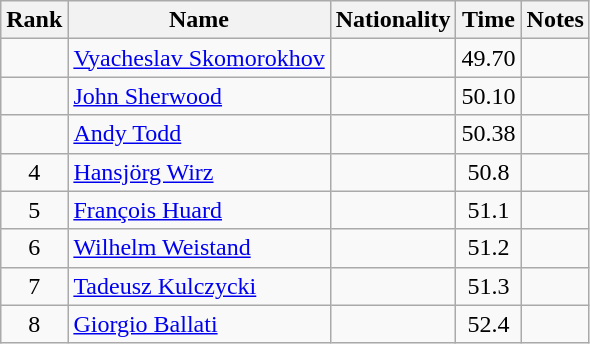<table class="wikitable sortable" style="text-align:center">
<tr>
<th>Rank</th>
<th>Name</th>
<th>Nationality</th>
<th>Time</th>
<th>Notes</th>
</tr>
<tr>
<td></td>
<td align=left><a href='#'>Vyacheslav Skomorokhov</a></td>
<td align=left></td>
<td>49.70</td>
<td></td>
</tr>
<tr>
<td></td>
<td align=left><a href='#'>John Sherwood</a></td>
<td align=left></td>
<td>50.10</td>
<td></td>
</tr>
<tr>
<td></td>
<td align=left><a href='#'>Andy Todd</a></td>
<td align=left></td>
<td>50.38</td>
<td></td>
</tr>
<tr>
<td>4</td>
<td align=left><a href='#'>Hansjörg Wirz</a></td>
<td align=left></td>
<td>50.8</td>
<td></td>
</tr>
<tr>
<td>5</td>
<td align=left><a href='#'>François Huard</a></td>
<td align=left></td>
<td>51.1</td>
<td></td>
</tr>
<tr>
<td>6</td>
<td align=left><a href='#'>Wilhelm Weistand</a></td>
<td align=left></td>
<td>51.2</td>
<td></td>
</tr>
<tr>
<td>7</td>
<td align=left><a href='#'>Tadeusz Kulczycki</a></td>
<td align=left></td>
<td>51.3</td>
<td></td>
</tr>
<tr>
<td>8</td>
<td align=left><a href='#'>Giorgio Ballati</a></td>
<td align=left></td>
<td>52.4</td>
<td></td>
</tr>
</table>
